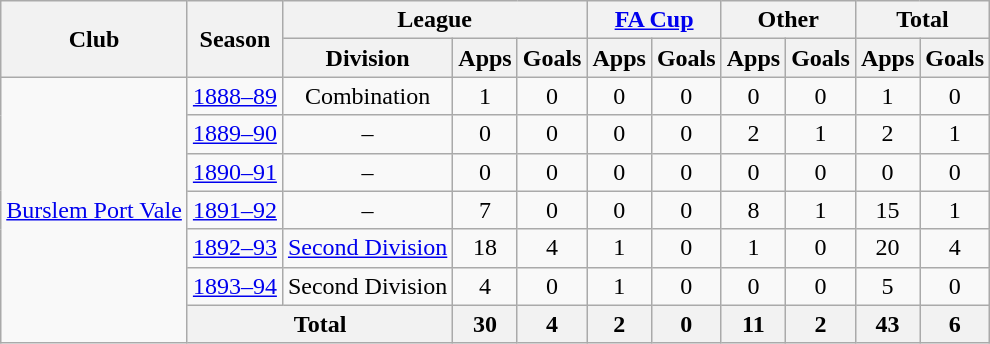<table class="wikitable" style="text-align:center">
<tr>
<th rowspan="2">Club</th>
<th rowspan="2">Season</th>
<th colspan="3">League</th>
<th colspan="2"><a href='#'>FA Cup</a></th>
<th colspan="2">Other</th>
<th colspan="2">Total</th>
</tr>
<tr>
<th>Division</th>
<th>Apps</th>
<th>Goals</th>
<th>Apps</th>
<th>Goals</th>
<th>Apps</th>
<th>Goals</th>
<th>Apps</th>
<th>Goals</th>
</tr>
<tr>
<td rowspan="7"><a href='#'>Burslem Port Vale</a></td>
<td><a href='#'>1888–89</a></td>
<td>Combination</td>
<td>1</td>
<td>0</td>
<td>0</td>
<td>0</td>
<td>0</td>
<td>0</td>
<td>1</td>
<td>0</td>
</tr>
<tr>
<td><a href='#'>1889–90</a></td>
<td>–</td>
<td>0</td>
<td>0</td>
<td>0</td>
<td>0</td>
<td>2</td>
<td>1</td>
<td>2</td>
<td>1</td>
</tr>
<tr>
<td><a href='#'>1890–91</a></td>
<td>–</td>
<td>0</td>
<td>0</td>
<td>0</td>
<td>0</td>
<td>0</td>
<td>0</td>
<td>0</td>
<td>0</td>
</tr>
<tr>
<td><a href='#'>1891–92</a></td>
<td>–</td>
<td>7</td>
<td>0</td>
<td>0</td>
<td>0</td>
<td>8</td>
<td>1</td>
<td>15</td>
<td>1</td>
</tr>
<tr>
<td><a href='#'>1892–93</a></td>
<td><a href='#'>Second Division</a></td>
<td>18</td>
<td>4</td>
<td>1</td>
<td>0</td>
<td>1</td>
<td>0</td>
<td>20</td>
<td>4</td>
</tr>
<tr>
<td><a href='#'>1893–94</a></td>
<td>Second Division</td>
<td>4</td>
<td>0</td>
<td>1</td>
<td>0</td>
<td>0</td>
<td>0</td>
<td>5</td>
<td>0</td>
</tr>
<tr>
<th colspan="2">Total</th>
<th>30</th>
<th>4</th>
<th>2</th>
<th>0</th>
<th>11</th>
<th>2</th>
<th>43</th>
<th>6</th>
</tr>
</table>
